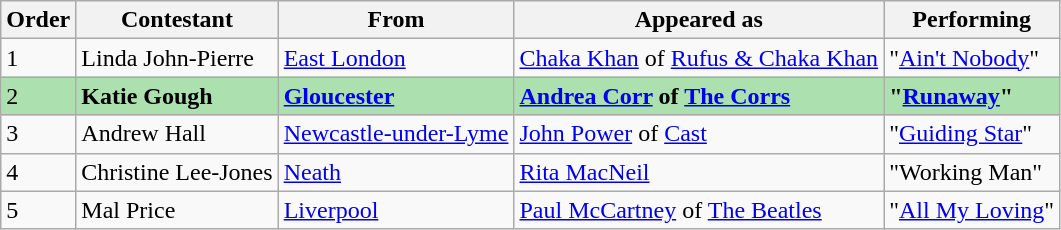<table class="wikitable">
<tr>
<th>Order</th>
<th>Contestant</th>
<th>From</th>
<th>Appeared as</th>
<th>Performing</th>
</tr>
<tr>
<td>1</td>
<td>Linda John-Pierre</td>
<td><a href='#'>East London</a></td>
<td><a href='#'>Chaka Khan</a> of <a href='#'>Rufus & Chaka Khan</a></td>
<td>"<a href='#'>Ain't Nobody</a>"</td>
</tr>
<tr style="background:#ACE1AF;">
<td>2</td>
<td><strong>Katie Gough</strong></td>
<td><strong><a href='#'>Gloucester</a></strong></td>
<td><strong><a href='#'>Andrea Corr</a> of <a href='#'>The Corrs</a></strong></td>
<td><strong>"<a href='#'>Runaway</a>"</strong></td>
</tr>
<tr>
<td>3</td>
<td>Andrew Hall</td>
<td><a href='#'>Newcastle-under-Lyme</a></td>
<td><a href='#'>John Power</a> of <a href='#'>Cast</a></td>
<td>"<a href='#'>Guiding Star</a>"</td>
</tr>
<tr>
<td>4</td>
<td>Christine Lee-Jones</td>
<td><a href='#'>Neath</a></td>
<td><a href='#'>Rita MacNeil</a></td>
<td>"Working Man"</td>
</tr>
<tr>
<td>5</td>
<td>Mal Price</td>
<td><a href='#'>Liverpool</a></td>
<td><a href='#'>Paul McCartney</a> of <a href='#'>The Beatles</a></td>
<td>"<a href='#'>All My Loving</a>"</td>
</tr>
</table>
